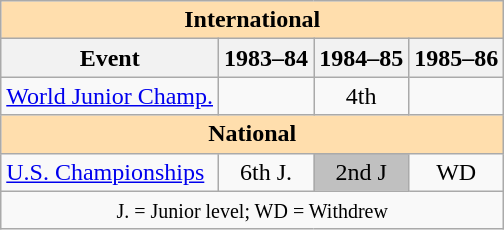<table class="wikitable" style="text-align:center">
<tr>
<th style="background-color: #ffdead; " colspan=4 align=center><strong>International</strong></th>
</tr>
<tr>
<th>Event</th>
<th>1983–84</th>
<th>1984–85</th>
<th>1985–86</th>
</tr>
<tr>
<td align=left><a href='#'>World Junior Champ.</a></td>
<td></td>
<td>4th</td>
<td></td>
</tr>
<tr>
<th style="background-color: #ffdead; " colspan=4 align=center><strong>National</strong></th>
</tr>
<tr>
<td align=left><a href='#'>U.S. Championships</a></td>
<td>6th J.</td>
<td bgcolor=silver>2nd J</td>
<td>WD</td>
</tr>
<tr>
<td colspan=4 align=center><small> J. = Junior level; WD = Withdrew </small></td>
</tr>
</table>
